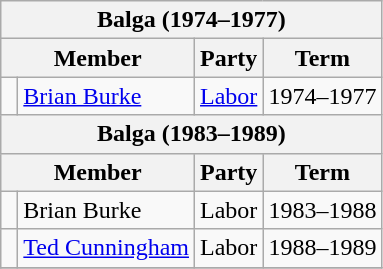<table class="wikitable">
<tr>
<th colspan="4">Balga (1974–1977)</th>
</tr>
<tr>
<th colspan="2">Member</th>
<th>Party</th>
<th>Term</th>
</tr>
<tr>
<td> </td>
<td><a href='#'>Brian Burke</a></td>
<td><a href='#'>Labor</a></td>
<td>1974–1977</td>
</tr>
<tr>
<th colspan="4">Balga (1983–1989)</th>
</tr>
<tr>
<th colspan="2">Member</th>
<th>Party</th>
<th>Term</th>
</tr>
<tr>
<td> </td>
<td>Brian Burke</td>
<td>Labor</td>
<td>1983–1988</td>
</tr>
<tr>
<td> </td>
<td><a href='#'>Ted Cunningham</a></td>
<td>Labor</td>
<td>1988–1989</td>
</tr>
<tr>
</tr>
</table>
